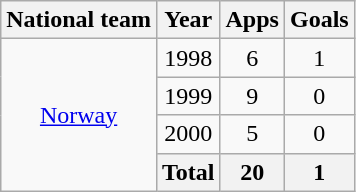<table class="wikitable" style="text-align:center">
<tr>
<th>National team</th>
<th>Year</th>
<th>Apps</th>
<th>Goals</th>
</tr>
<tr>
<td rowspan="4"><a href='#'>Norway</a></td>
<td>1998</td>
<td>6</td>
<td>1</td>
</tr>
<tr>
<td>1999</td>
<td>9</td>
<td>0</td>
</tr>
<tr>
<td>2000</td>
<td>5</td>
<td>0</td>
</tr>
<tr>
<th>Total</th>
<th>20</th>
<th>1</th>
</tr>
</table>
